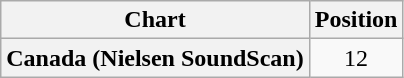<table class="wikitable plainrowheaders" style="text-align:center">
<tr>
<th scope="col">Chart</th>
<th scope="col">Position</th>
</tr>
<tr>
<th scope="row">Canada (Nielsen SoundScan)</th>
<td>12</td>
</tr>
</table>
